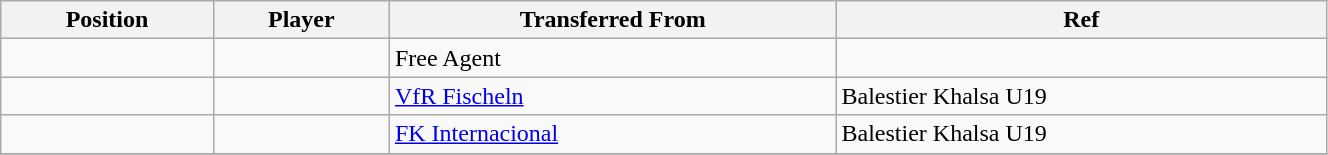<table class="wikitable sortable" style="width:70%; text-align:center; font-size:100%; text-align:left;">
<tr>
<th><strong>Position</strong></th>
<th><strong>Player</strong></th>
<th><strong>Transferred From</strong></th>
<th><strong>Ref</strong></th>
</tr>
<tr>
<td></td>
<td></td>
<td>Free Agent</td>
<td></td>
</tr>
<tr>
<td></td>
<td> </td>
<td> <a href='#'>VfR Fischeln</a></td>
<td>Balestier Khalsa U19</td>
</tr>
<tr>
<td></td>
<td> </td>
<td> <a href='#'>FK Internacional</a></td>
<td>Balestier Khalsa U19</td>
</tr>
<tr>
</tr>
</table>
